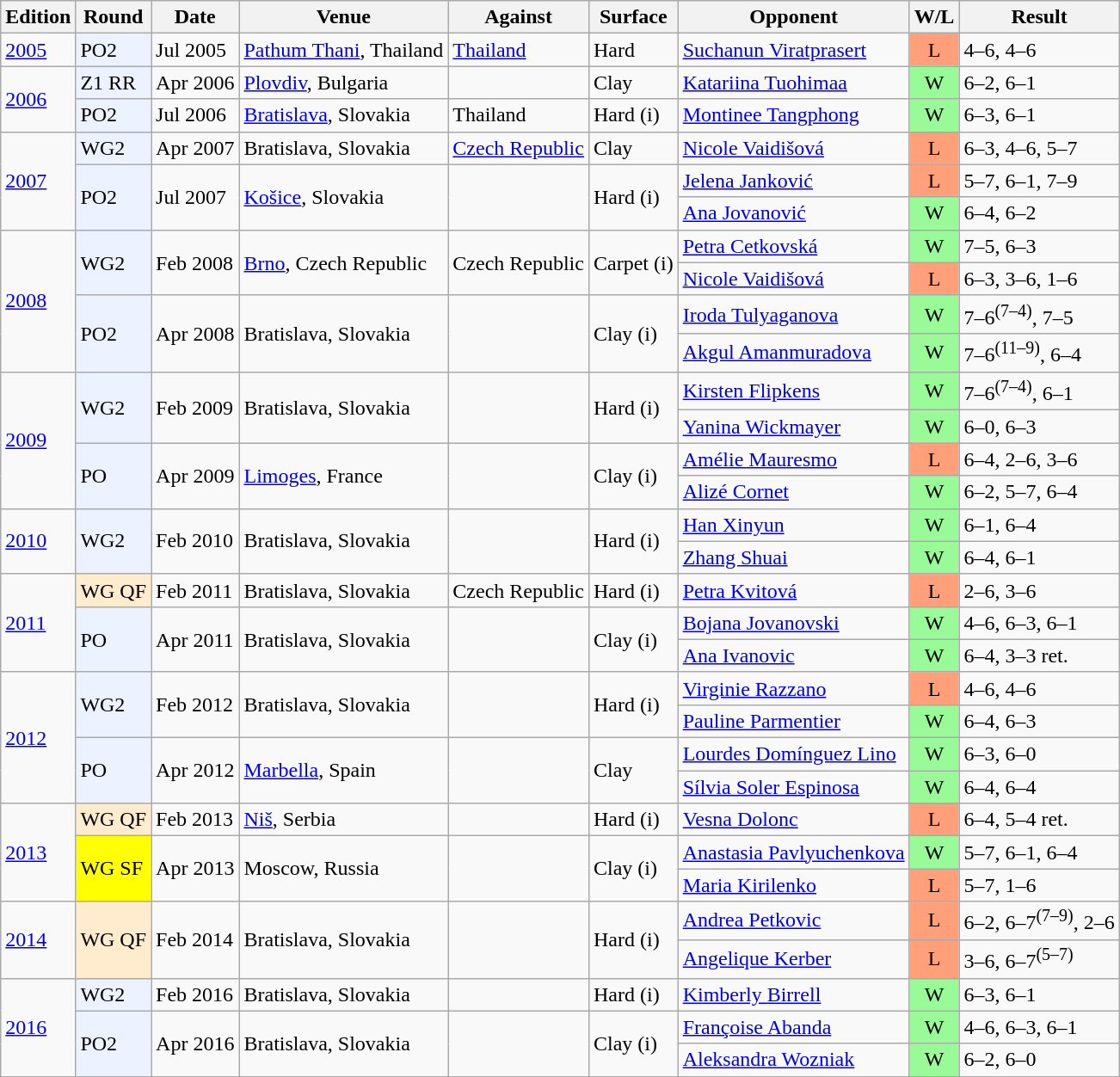<table class="wikitable sortable">
<tr>
<th>Edition</th>
<th>Round</th>
<th>Date</th>
<th>Venue</th>
<th>Against</th>
<th>Surface</th>
<th>Opponent</th>
<th bgcolor=98FB98 align=center>W/L</th>
<th>Result</th>
</tr>
<tr>
<td><a href='#'>2005</a></td>
<td bgcolor="#ecf2ff">PO2</td>
<td>Jul 2005</td>
<td><a href='#'>Pathum Thani</a>, Thailand</td>
<td> <a href='#'>Thailand</a></td>
<td>Hard</td>
<td><a href='#'>Suchanun Viratprasert</a></td>
<td bgcolor=ffa07a align=center>L</td>
<td>4–6, 4–6</td>
</tr>
<tr>
<td rowspan="2"><a href='#'>2006</a></td>
<td bgcolor="ecf2ff">Z1 RR</td>
<td>Apr 2006</td>
<td><a href='#'>Plovdiv</a>, Bulgaria</td>
<td></td>
<td>Clay</td>
<td><a href='#'>Katariina Tuohimaa</a></td>
<td bgcolor=98FB98 align=center>W</td>
<td>6–2, 6–1</td>
</tr>
<tr>
<td bgcolor="#ecf2ff">PO2</td>
<td>Jul 2006</td>
<td><a href='#'>Bratislava</a>, Slovakia</td>
<td> Thailand</td>
<td>Hard (i)</td>
<td><a href='#'>Montinee Tangphong</a></td>
<td bgcolor=98FB98 align=center>W</td>
<td>6–3, 6–1</td>
</tr>
<tr>
<td rowspan="3"><a href='#'>2007</a></td>
<td bgcolor="#ecf2ff">WG2</td>
<td>Apr 2007</td>
<td>Bratislava, Slovakia</td>
<td> <a href='#'>Czech Republic</a></td>
<td>Clay</td>
<td><a href='#'>Nicole Vaidišová</a></td>
<td bgcolor=ffa07a align=center>L</td>
<td>6–3, 4–6, 5–7</td>
</tr>
<tr>
<td rowspan="2" bgcolor="#ecf2ff">PO2</td>
<td rowspan="2">Jul 2007</td>
<td rowspan="2"><a href='#'>Košice</a>, Slovakia</td>
<td rowspan="2"></td>
<td rowspan="2">Hard (i)</td>
<td><a href='#'>Jelena Janković</a></td>
<td bgcolor=ffa07a align=center>L</td>
<td>5–7, 6–1, 7–9</td>
</tr>
<tr>
<td><a href='#'>Ana Jovanović</a></td>
<td bgcolor=98FB98 align=center>W</td>
<td>6–4, 6–2</td>
</tr>
<tr>
<td rowspan="4"><a href='#'>2008</a></td>
<td rowspan="2" bgcolor="#ecf2ff">WG2</td>
<td rowspan="2">Feb 2008</td>
<td rowspan="2"><a href='#'>Brno</a>, Czech Republic</td>
<td rowspan="2"> Czech Republic</td>
<td rowspan="2">Carpet (i)</td>
<td><a href='#'>Petra Cetkovská</a></td>
<td bgcolor=98FB98 align=center>W</td>
<td>7–5, 6–3</td>
</tr>
<tr>
<td><a href='#'>Nicole Vaidišová</a></td>
<td bgcolor=ffa07a align=center>L</td>
<td>6–3, 3–6, 1–6</td>
</tr>
<tr>
<td rowspan="2" bgcolor="#ecf2ff">PO2</td>
<td rowspan="2">Apr 2008</td>
<td rowspan="2">Bratislava, Slovakia</td>
<td rowspan="2"></td>
<td rowspan="2">Clay (i)</td>
<td><a href='#'>Iroda Tulyaganova</a></td>
<td bgcolor=98FB98 align=center>W</td>
<td>7–6<sup>(7–4)</sup>, 7–5</td>
</tr>
<tr>
<td><a href='#'>Akgul Amanmuradova</a></td>
<td bgcolor=98FB98 align=center>W</td>
<td>7–6<sup>(11–9)</sup>, 6–4</td>
</tr>
<tr>
<td rowspan="4"><a href='#'>2009</a></td>
<td rowspan="2" bgcolor="#ecf2ff">WG2</td>
<td rowspan="2">Feb 2009</td>
<td rowspan="2">Bratislava, Slovakia</td>
<td rowspan="2"></td>
<td rowspan="2">Hard (i)</td>
<td><a href='#'>Kirsten Flipkens</a></td>
<td bgcolor=98FB98 align=center>W</td>
<td>7–6<sup>(7–4)</sup>, 6–1</td>
</tr>
<tr>
<td><a href='#'>Yanina Wickmayer</a></td>
<td bgcolor=98FB98 align=center>W</td>
<td>6–0, 6–3</td>
</tr>
<tr>
<td rowspan="2" bgcolor="ecf2ff">PO</td>
<td rowspan="2">Apr 2009</td>
<td rowspan="2"><a href='#'>Limoges</a>, France</td>
<td rowspan="2"></td>
<td rowspan="2">Clay (i)</td>
<td><a href='#'>Amélie Mauresmo</a></td>
<td bgcolor=ffa07a align=center>L</td>
<td>6–4, 2–6, 3–6</td>
</tr>
<tr>
<td><a href='#'>Alizé Cornet</a></td>
<td bgcolor=98FB98 align=center>W</td>
<td>6–2, 5–7, 6–4</td>
</tr>
<tr>
<td rowspan="2"><a href='#'>2010</a></td>
<td rowspan="2" bgcolor="#ecf2ff">WG2</td>
<td rowspan="2">Feb 2010</td>
<td rowspan="2">Bratislava, Slovakia</td>
<td rowspan="2"></td>
<td rowspan="2">Hard (i)</td>
<td><a href='#'>Han Xinyun</a></td>
<td bgcolor=98FB98 align=center>W</td>
<td>6–1, 6–4</td>
</tr>
<tr>
<td><a href='#'>Zhang Shuai</a></td>
<td bgcolor=98FB98 align=center>W</td>
<td>6–4, 6–1</td>
</tr>
<tr>
<td rowspan="3"><a href='#'>2011</a></td>
<td bgcolor="ffebcd">WG QF</td>
<td>Feb 2011</td>
<td>Bratislava, Slovakia</td>
<td> Czech Republic</td>
<td>Hard (i)</td>
<td><a href='#'>Petra Kvitová</a></td>
<td bgcolor=ffa07a align=center>L</td>
<td>2–6, 3–6</td>
</tr>
<tr>
<td rowspan="2" bgcolor="ecf2ff">PO</td>
<td rowspan="2">Apr 2011</td>
<td rowspan="2">Bratislava, Slovakia</td>
<td rowspan="2"></td>
<td rowspan="2">Clay (i)</td>
<td><a href='#'>Bojana Jovanovski</a></td>
<td bgcolor=98FB98 align=center>W</td>
<td>4–6, 6–3, 6–1</td>
</tr>
<tr>
<td><a href='#'>Ana Ivanovic</a></td>
<td bgcolor=98FB98 align=center>W</td>
<td>6–4, 3–3 ret.</td>
</tr>
<tr>
<td rowspan="4"><a href='#'>2012</a></td>
<td rowspan="2" bgcolor="#ecf2ff">WG2</td>
<td rowspan="2">Feb 2012</td>
<td rowspan="2">Bratislava, Slovakia</td>
<td rowspan="2"></td>
<td rowspan="2">Hard (i)</td>
<td><a href='#'>Virginie Razzano</a></td>
<td bgcolor=ffa07a align=center>L</td>
<td>4–6, 4–6</td>
</tr>
<tr>
<td><a href='#'>Pauline Parmentier</a></td>
<td bgcolor=98FB98 align=center>W</td>
<td>6–4, 6–3</td>
</tr>
<tr>
<td rowspan="2" bgcolor="ecf2ff">PO</td>
<td rowspan="2">Apr 2012</td>
<td rowspan="2"><a href='#'>Marbella</a>, Spain</td>
<td rowspan="2"></td>
<td rowspan="2">Clay</td>
<td><a href='#'>Lourdes Domínguez Lino</a></td>
<td bgcolor=98FB98 align=center>W</td>
<td>6–3, 6–0</td>
</tr>
<tr>
<td><a href='#'>Sílvia Soler Espinosa</a></td>
<td bgcolor=98FB98 align=center>W</td>
<td>6–4, 6–4</td>
</tr>
<tr>
<td rowspan="3"><a href='#'>2013</a></td>
<td bgcolor="ffebcd">WG QF</td>
<td>Feb 2013</td>
<td><a href='#'>Niš</a>, Serbia</td>
<td></td>
<td>Hard (i)</td>
<td><a href='#'>Vesna Dolonc</a></td>
<td bgcolor=ffa07a align=center>L</td>
<td>6–4, 5–4 ret.</td>
</tr>
<tr>
<td rowspan="2" bgcolor="yellow">WG SF</td>
<td rowspan="2">Apr 2013</td>
<td rowspan="2">Moscow, Russia</td>
<td rowspan="2"></td>
<td rowspan="2">Clay (i)</td>
<td><a href='#'>Anastasia Pavlyuchenkova</a></td>
<td bgcolor=98FB98 align=center>W</td>
<td>5–7, 6–1, 6–4</td>
</tr>
<tr>
<td><a href='#'>Maria Kirilenko</a></td>
<td bgcolor=ffa07a align=center>L</td>
<td>5–7, 1–6</td>
</tr>
<tr>
<td rowspan="2"><a href='#'>2014</a></td>
<td rowspan="2" bgcolor="ffebcd">WG QF</td>
<td rowspan="2">Feb 2014</td>
<td rowspan="2">Bratislava, Slovakia</td>
<td rowspan="2"></td>
<td rowspan="2">Hard (i)</td>
<td><a href='#'>Andrea Petkovic</a></td>
<td bgcolor=ffa07a align=center>L</td>
<td>6–2, 6–7<sup>(7–9)</sup>, 2–6</td>
</tr>
<tr>
<td><a href='#'>Angelique Kerber</a></td>
<td bgcolor=ffa07a align=center>L</td>
<td>3–6, 6–7<sup>(5–7)</sup></td>
</tr>
<tr>
<td rowspan="3"><a href='#'>2016</a></td>
<td rowspan="1" bgcolor="#ecf2ff">WG2</td>
<td rowspan="1">Feb 2016</td>
<td rowspan="1">Bratislava, Slovakia</td>
<td rowspan="1"></td>
<td rowspan="1">Hard (i)</td>
<td><a href='#'>Kimberly Birrell</a></td>
<td bgcolor=98FB98 align=center>W</td>
<td>6–3, 6–1</td>
</tr>
<tr>
<td rowspan="2" bgcolor="#ecf2ff">PO2</td>
<td rowspan="2">Apr 2016</td>
<td rowspan="2">Bratislava, Slovakia</td>
<td rowspan="2"></td>
<td rowspan="2">Clay (i)</td>
<td><a href='#'>Françoise Abanda</a></td>
<td bgcolor=98FB98 align=center>W</td>
<td>4–6, 6–3, 6–1</td>
</tr>
<tr>
<td><a href='#'>Aleksandra Wozniak</a></td>
<td bgcolor=98FB98 align=center>W</td>
<td>6–2, 6–0</td>
</tr>
</table>
